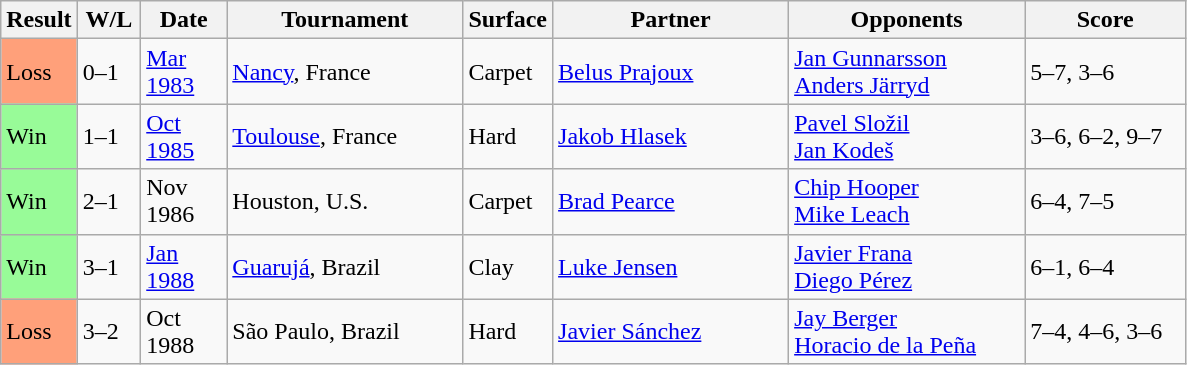<table class="sortable wikitable">
<tr>
<th style="width:40px">Result</th>
<th style="width:35px" class="unsortable">W/L</th>
<th style="width:50px">Date</th>
<th style="width:150px">Tournament</th>
<th style="width:50px">Surface</th>
<th style="width:150px">Partner</th>
<th style="width:150px">Opponents</th>
<th style="width:100px" class="unsortable">Score</th>
</tr>
<tr>
<td style="background:#ffa07a;">Loss</td>
<td>0–1</td>
<td><a href='#'>Mar 1983</a></td>
<td><a href='#'>Nancy</a>, France</td>
<td>Carpet</td>
<td> <a href='#'>Belus Prajoux</a></td>
<td> <a href='#'>Jan Gunnarsson</a> <br>  <a href='#'>Anders Järryd</a></td>
<td>5–7, 3–6</td>
</tr>
<tr>
<td style="background:#98fb98;">Win</td>
<td>1–1</td>
<td><a href='#'>Oct 1985</a></td>
<td><a href='#'>Toulouse</a>, France</td>
<td>Hard</td>
<td> <a href='#'>Jakob Hlasek</a></td>
<td> <a href='#'>Pavel Složil</a> <br>  <a href='#'>Jan Kodeš</a></td>
<td>3–6, 6–2, 9–7</td>
</tr>
<tr>
<td style="background:#98fb98;">Win</td>
<td>2–1</td>
<td>Nov 1986</td>
<td>Houston, U.S.</td>
<td>Carpet</td>
<td> <a href='#'>Brad Pearce</a></td>
<td> <a href='#'>Chip Hooper</a> <br>  <a href='#'>Mike Leach</a></td>
<td>6–4, 7–5</td>
</tr>
<tr>
<td style="background:#98fb98;">Win</td>
<td>3–1</td>
<td><a href='#'>Jan 1988</a></td>
<td><a href='#'>Guarujá</a>, Brazil</td>
<td>Clay</td>
<td> <a href='#'>Luke Jensen</a></td>
<td> <a href='#'>Javier Frana</a> <br>  <a href='#'>Diego Pérez</a></td>
<td>6–1, 6–4</td>
</tr>
<tr>
<td style="background:#ffa07a;">Loss</td>
<td>3–2</td>
<td>Oct 1988</td>
<td>São Paulo, Brazil</td>
<td>Hard</td>
<td> <a href='#'>Javier Sánchez</a></td>
<td> <a href='#'>Jay Berger</a> <br>  <a href='#'>Horacio de la Peña</a></td>
<td>7–4, 4–6, 3–6</td>
</tr>
</table>
